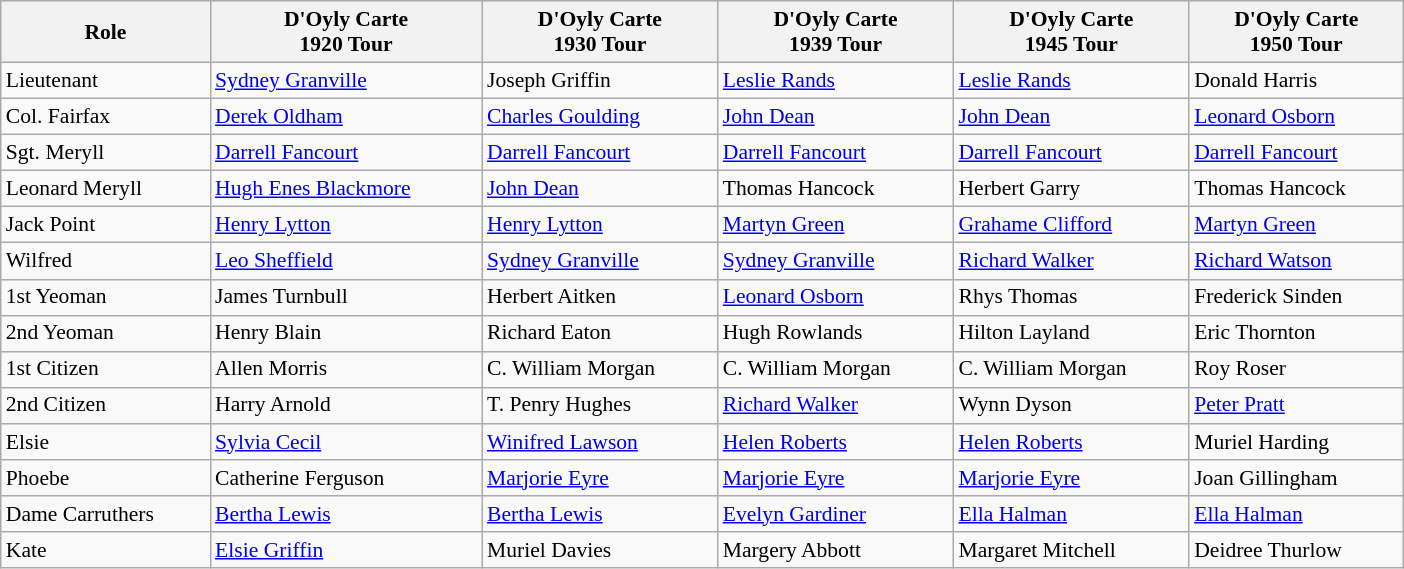<table class="wikitable" style="width: 65em; font-size: 90%; line-height: 1.2">
<tr>
<th>Role</th>
<th>D'Oyly Carte<br>1920 Tour</th>
<th>D'Oyly Carte<br>1930 Tour</th>
<th>D'Oyly Carte<br>1939 Tour</th>
<th>D'Oyly Carte<br>1945 Tour</th>
<th>D'Oyly Carte<br>1950 Tour</th>
</tr>
<tr>
<td>Lieutenant</td>
<td><a href='#'>Sydney Granville</a></td>
<td>Joseph Griffin</td>
<td><a href='#'>Leslie Rands</a></td>
<td><a href='#'>Leslie Rands</a></td>
<td>Donald Harris</td>
</tr>
<tr>
<td>Col. Fairfax</td>
<td><a href='#'>Derek Oldham</a></td>
<td><a href='#'>Charles Goulding</a></td>
<td><a href='#'>John Dean</a></td>
<td><a href='#'>John Dean</a></td>
<td><a href='#'>Leonard Osborn</a></td>
</tr>
<tr>
<td>Sgt. Meryll</td>
<td><a href='#'>Darrell Fancourt</a></td>
<td><a href='#'>Darrell Fancourt</a></td>
<td><a href='#'>Darrell Fancourt</a></td>
<td><a href='#'>Darrell Fancourt</a></td>
<td><a href='#'>Darrell Fancourt</a></td>
</tr>
<tr>
<td>Leonard Meryll</td>
<td><a href='#'>Hugh Enes Blackmore</a></td>
<td><a href='#'>John Dean</a></td>
<td>Thomas Hancock</td>
<td>Herbert Garry</td>
<td>Thomas Hancock</td>
</tr>
<tr>
<td>Jack Point</td>
<td><a href='#'>Henry Lytton</a></td>
<td><a href='#'>Henry Lytton</a></td>
<td><a href='#'>Martyn Green</a></td>
<td><a href='#'>Grahame Clifford</a></td>
<td><a href='#'>Martyn Green</a></td>
</tr>
<tr>
<td>Wilfred</td>
<td><a href='#'>Leo Sheffield</a></td>
<td><a href='#'>Sydney Granville</a></td>
<td><a href='#'>Sydney Granville</a></td>
<td><a href='#'>Richard Walker</a></td>
<td><a href='#'>Richard Watson</a></td>
</tr>
<tr>
<td>1st Yeoman</td>
<td>James Turnbull</td>
<td>Herbert Aitken</td>
<td><a href='#'>Leonard Osborn</a></td>
<td>Rhys Thomas</td>
<td>Frederick Sinden</td>
</tr>
<tr>
<td>2nd Yeoman</td>
<td>Henry Blain</td>
<td>Richard Eaton</td>
<td>Hugh Rowlands</td>
<td>Hilton Layland</td>
<td>Eric Thornton</td>
</tr>
<tr>
<td>1st Citizen</td>
<td>Allen Morris</td>
<td>C. William Morgan</td>
<td>C. William Morgan</td>
<td>C. William Morgan</td>
<td>Roy Roser</td>
</tr>
<tr>
<td>2nd Citizen</td>
<td>Harry Arnold</td>
<td>T. Penry Hughes</td>
<td><a href='#'>Richard Walker</a></td>
<td>Wynn Dyson</td>
<td><a href='#'>Peter Pratt</a></td>
</tr>
<tr>
<td>Elsie</td>
<td><a href='#'>Sylvia Cecil</a></td>
<td><a href='#'>Winifred Lawson</a></td>
<td><a href='#'>Helen Roberts</a></td>
<td><a href='#'>Helen Roberts</a></td>
<td>Muriel Harding</td>
</tr>
<tr>
<td>Phoebe</td>
<td>Catherine Ferguson</td>
<td><a href='#'>Marjorie Eyre</a></td>
<td><a href='#'>Marjorie Eyre</a></td>
<td><a href='#'>Marjorie Eyre</a></td>
<td>Joan Gillingham</td>
</tr>
<tr>
<td>Dame Carruthers</td>
<td><a href='#'>Bertha Lewis</a></td>
<td><a href='#'>Bertha Lewis</a></td>
<td><a href='#'>Evelyn Gardiner</a></td>
<td><a href='#'>Ella Halman</a></td>
<td><a href='#'>Ella Halman</a></td>
</tr>
<tr>
<td>Kate</td>
<td><a href='#'>Elsie Griffin</a></td>
<td>Muriel Davies</td>
<td>Margery Abbott</td>
<td>Margaret Mitchell</td>
<td>Deidree Thurlow</td>
</tr>
</table>
